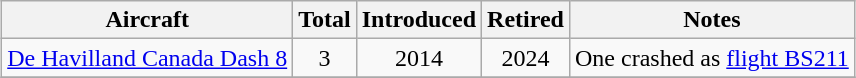<table class="wikitable" style="text-align:center; margin:0.5em auto">
<tr>
<th>Aircraft</th>
<th>Total</th>
<th>Introduced</th>
<th>Retired</th>
<th>Notes</th>
</tr>
<tr>
<td><a href='#'>De Havilland Canada Dash 8</a></td>
<td>3</td>
<td>2014</td>
<td>2024</td>
<td>One crashed as <a href='#'>flight BS211</a></td>
</tr>
<tr>
</tr>
</table>
